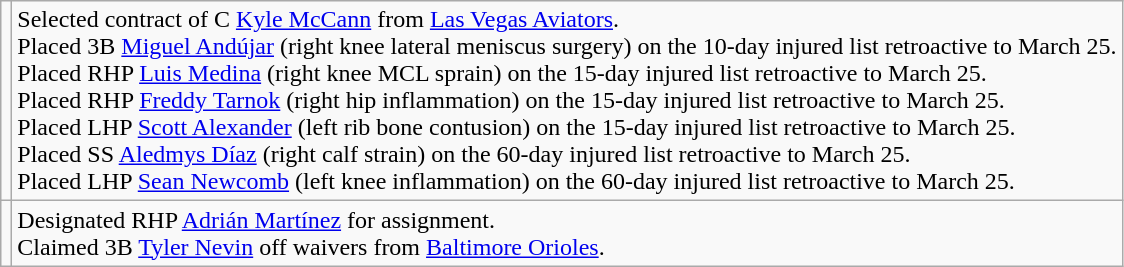<table class="wikitable">
<tr>
<td></td>
<td>Selected contract of C <a href='#'>Kyle McCann</a> from <a href='#'>Las Vegas Aviators</a>. <br> Placed 3B <a href='#'>Miguel Andújar</a> (right knee lateral meniscus surgery) on the 10-day injured list retroactive to March 25. <br> Placed RHP <a href='#'>Luis Medina</a> (right knee MCL sprain) on the 15-day injured list retroactive to March 25. <br> Placed RHP <a href='#'>Freddy Tarnok</a> (right hip inflammation) on the 15-day injured list retroactive to March 25. <br> Placed LHP <a href='#'>Scott Alexander</a> (left rib bone contusion) on the 15-day injured list retroactive to March 25. <br> Placed SS <a href='#'>Aledmys Díaz</a> (right calf strain) on the 60-day injured list retroactive to March 25. <br> Placed LHP <a href='#'>Sean Newcomb</a> (left knee inflammation) on the 60-day injured list retroactive to March 25.</td>
</tr>
<tr>
<td></td>
<td>Designated RHP <a href='#'>Adrián Martínez</a> for assignment. <br> Claimed 3B <a href='#'>Tyler Nevin</a> off waivers from <a href='#'>Baltimore Orioles</a>.</td>
</tr>
</table>
